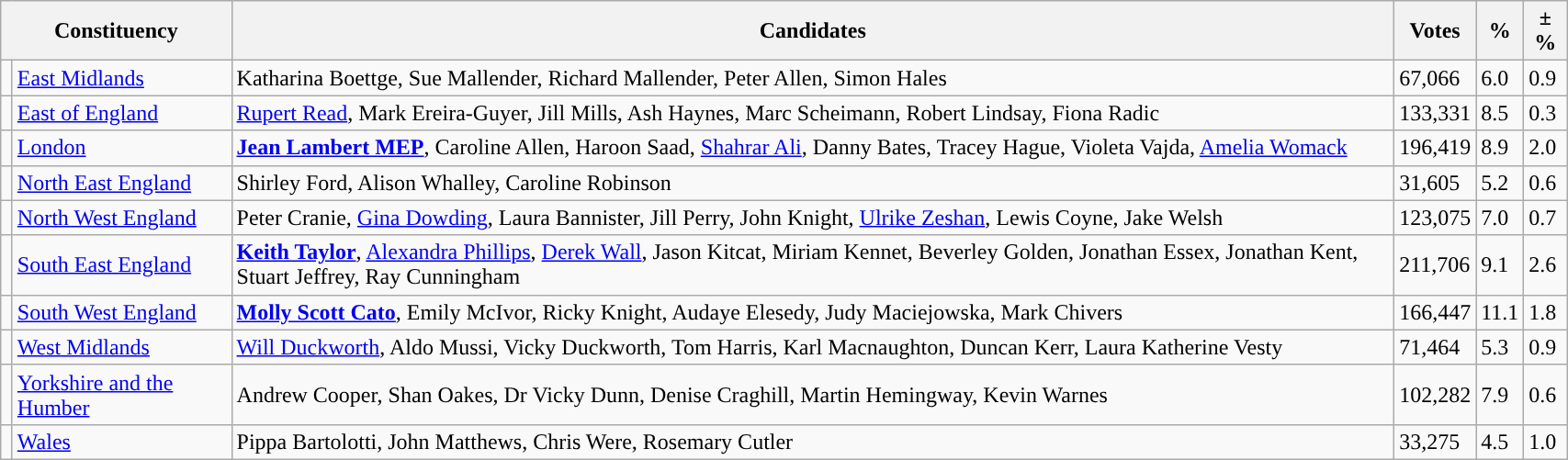<table class="wikitable sortable" style="width:90%; height:175px;">
<tr border="1" cellspacing="0" cellpadding="5">
<th colspan="2">Constituency</th>
<th>Candidates</th>
<th>Votes</th>
<th>%</th>
<th>±%</th>
</tr>
<tr>
<td width="1" style="color:inherit;background:"></td>
<td><a href='#'>East Midlands</a></td>
<td>Katharina Boettge, Sue Mallender, Richard Mallender, Peter Allen, Simon Hales</td>
<td>67,066</td>
<td>6.0</td>
<td>0.9</td>
</tr>
<tr>
<td style="color:inherit;background:"></td>
<td><a href='#'>East of England</a></td>
<td><a href='#'>Rupert Read</a>, Mark Ereira-Guyer, Jill Mills, Ash Haynes, Marc Scheimann, Robert Lindsay, Fiona Radic</td>
<td>133,331</td>
<td>8.5</td>
<td>0.3</td>
</tr>
<tr>
<td style="color:inherit;background:"></td>
<td><a href='#'>London</a></td>
<td><strong><a href='#'>Jean Lambert MEP</a></strong>, Caroline Allen, Haroon Saad, <a href='#'>Shahrar Ali</a>, Danny Bates, Tracey Hague, Violeta Vajda, <a href='#'>Amelia Womack</a></td>
<td>196,419</td>
<td>8.9</td>
<td>2.0</td>
</tr>
<tr>
<td style="color:inherit;background:"></td>
<td><a href='#'>North East England</a></td>
<td>Shirley Ford, Alison Whalley, Caroline Robinson</td>
<td>31,605</td>
<td>5.2</td>
<td>0.6</td>
</tr>
<tr>
<td style="color:inherit;background:"></td>
<td><a href='#'>North West England</a></td>
<td>Peter Cranie, <a href='#'>Gina Dowding</a>, Laura Bannister, Jill Perry, John Knight, <a href='#'>Ulrike Zeshan</a>, Lewis Coyne, Jake Welsh</td>
<td>123,075</td>
<td>7.0</td>
<td>0.7</td>
</tr>
<tr>
<td style="color:inherit;background:"></td>
<td><a href='#'>South East England</a></td>
<td><strong><a href='#'>Keith Taylor</a></strong>, <a href='#'>Alexandra Phillips</a>, <a href='#'>Derek Wall</a>, Jason Kitcat, Miriam Kennet, Beverley Golden, Jonathan Essex, Jonathan Kent, Stuart Jeffrey, Ray Cunningham</td>
<td>211,706</td>
<td>9.1</td>
<td>2.6</td>
</tr>
<tr>
<td style="color:inherit;background:"></td>
<td><a href='#'>South West England</a></td>
<td><strong><a href='#'>Molly Scott Cato</a></strong>, Emily McIvor, Ricky Knight, Audaye Elesedy, Judy Maciejowska, Mark Chivers</td>
<td>166,447</td>
<td>11.1</td>
<td>1.8</td>
</tr>
<tr>
<td style="color:inherit;background:"></td>
<td><a href='#'>West Midlands</a></td>
<td><a href='#'>Will Duckworth</a>, Aldo Mussi, Vicky Duckworth, Tom Harris, Karl Macnaughton, Duncan Kerr, Laura Katherine Vesty</td>
<td>71,464</td>
<td>5.3</td>
<td>0.9</td>
</tr>
<tr>
<td style="color:inherit;background:"></td>
<td><a href='#'>Yorkshire and the Humber</a></td>
<td>Andrew Cooper, Shan Oakes, Dr Vicky Dunn, Denise Craghill, Martin Hemingway, Kevin Warnes</td>
<td>102,282</td>
<td>7.9</td>
<td>0.6</td>
</tr>
<tr>
<td style="color:inherit;background:"></td>
<td><a href='#'>Wales</a></td>
<td>Pippa Bartolotti, John Matthews, Chris Were, Rosemary Cutler</td>
<td>33,275</td>
<td>4.5</td>
<td>1.0</td>
</tr>
</table>
